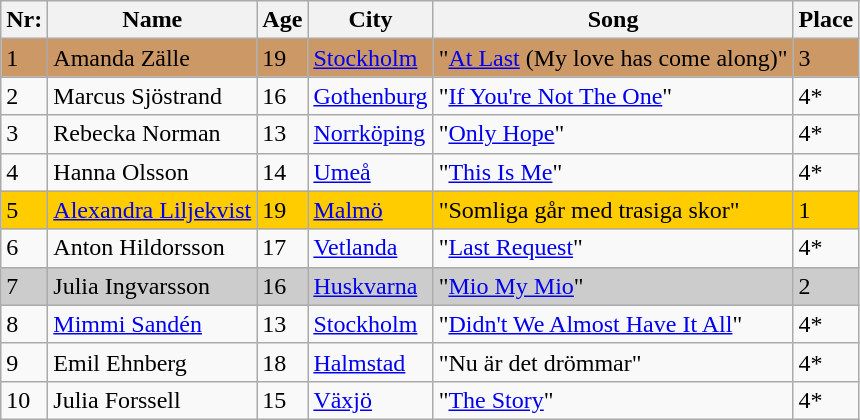<table class="sortable wikitable">
<tr>
<th>Nr:</th>
<th>Name</th>
<th>Age</th>
<th>City</th>
<th>Song</th>
<th>Place</th>
</tr>
<tr style="background:#c96;">
<td>1</td>
<td>Amanda Zälle</td>
<td>19</td>
<td><a href='#'>Stockholm</a></td>
<td>"<a href='#'>At Last</a> (My love has come along)"</td>
<td>3</td>
</tr>
<tr>
<td>2</td>
<td>Marcus Sjöstrand</td>
<td>16</td>
<td><a href='#'>Gothenburg</a></td>
<td>"<a href='#'>If You're Not The One</a>"</td>
<td>4*</td>
</tr>
<tr>
<td>3</td>
<td>Rebecka Norman</td>
<td>13</td>
<td><a href='#'>Norrköping</a></td>
<td>"<a href='#'>Only Hope</a>"</td>
<td>4*</td>
</tr>
<tr>
<td>4</td>
<td>Hanna Olsson</td>
<td>14</td>
<td><a href='#'>Umeå</a></td>
<td>"<a href='#'>This Is Me</a>"</td>
<td>4*</td>
</tr>
<tr style="background:#fc0;">
<td>5</td>
<td><a href='#'>Alexandra Liljekvist</a></td>
<td>19</td>
<td><a href='#'>Malmö</a></td>
<td>"Somliga går med trasiga skor"</td>
<td>1</td>
</tr>
<tr>
<td>6</td>
<td>Anton Hildorsson</td>
<td>17</td>
<td><a href='#'>Vetlanda</a></td>
<td>"<a href='#'>Last Request</a>"</td>
<td>4*</td>
</tr>
<tr style="background:#ccc;">
<td>7</td>
<td>Julia Ingvarsson</td>
<td>16</td>
<td><a href='#'>Huskvarna</a></td>
<td>"<a href='#'>Mio My Mio</a>"</td>
<td>2</td>
</tr>
<tr>
<td>8</td>
<td><a href='#'>Mimmi Sandén</a></td>
<td>13</td>
<td><a href='#'>Stockholm</a></td>
<td>"<a href='#'>Didn't We Almost Have It All</a>"</td>
<td>4*</td>
</tr>
<tr>
<td>9</td>
<td>Emil Ehnberg</td>
<td>18</td>
<td><a href='#'>Halmstad</a></td>
<td>"Nu är det drömmar"</td>
<td>4*</td>
</tr>
<tr>
<td>10</td>
<td>Julia Forssell</td>
<td>15</td>
<td><a href='#'>Växjö</a></td>
<td>"<a href='#'>The Story</a>"</td>
<td>4*</td>
</tr>
</table>
